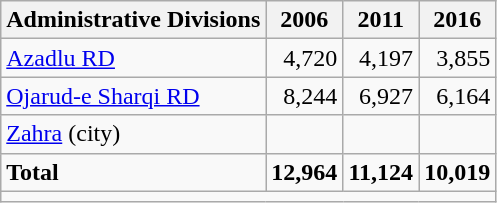<table class="wikitable">
<tr>
<th>Administrative Divisions</th>
<th>2006</th>
<th>2011</th>
<th>2016</th>
</tr>
<tr>
<td><a href='#'>Azadlu RD</a></td>
<td style="text-align: right;">4,720</td>
<td style="text-align: right;">4,197</td>
<td style="text-align: right;">3,855</td>
</tr>
<tr>
<td><a href='#'>Ojarud-e Sharqi RD</a></td>
<td style="text-align: right;">8,244</td>
<td style="text-align: right;">6,927</td>
<td style="text-align: right;">6,164</td>
</tr>
<tr>
<td><a href='#'>Zahra</a> (city)</td>
<td style="text-align: right;"></td>
<td style="text-align: right;"></td>
<td style="text-align: right;"></td>
</tr>
<tr>
<td><strong>Total</strong></td>
<td style="text-align: right;"><strong>12,964</strong></td>
<td style="text-align: right;"><strong>11,124</strong></td>
<td style="text-align: right;"><strong>10,019</strong></td>
</tr>
<tr>
<td colspan=4></td>
</tr>
</table>
